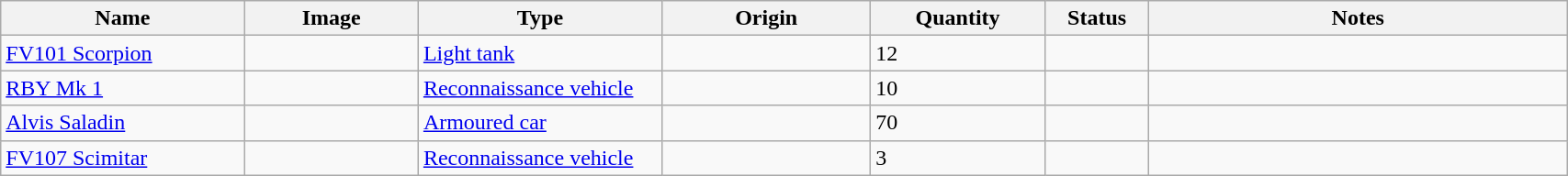<table class="wikitable" style="width:90%;">
<tr>
<th width=14%>Name</th>
<th width=10%>Image</th>
<th width=14%>Type</th>
<th width=12%>Origin</th>
<th width=10%>Quantity</th>
<th width=06%>Status</th>
<th width=24%>Notes</th>
</tr>
<tr>
<td><a href='#'>FV101 Scorpion</a></td>
<td></td>
<td><a href='#'>Light tank</a></td>
<td></td>
<td>12</td>
<td></td>
<td></td>
</tr>
<tr>
<td><a href='#'>RBY Mk 1</a></td>
<td></td>
<td><a href='#'>Reconnaissance vehicle</a></td>
<td></td>
<td>10</td>
<td></td>
<td></td>
</tr>
<tr>
<td><a href='#'>Alvis Saladin</a></td>
<td></td>
<td><a href='#'>Armoured car</a></td>
<td></td>
<td>70</td>
<td></td>
<td></td>
</tr>
<tr>
<td><a href='#'>FV107 Scimitar</a></td>
<td></td>
<td><a href='#'>Reconnaissance vehicle</a></td>
<td></td>
<td>3</td>
<td></td>
<td></td>
</tr>
</table>
